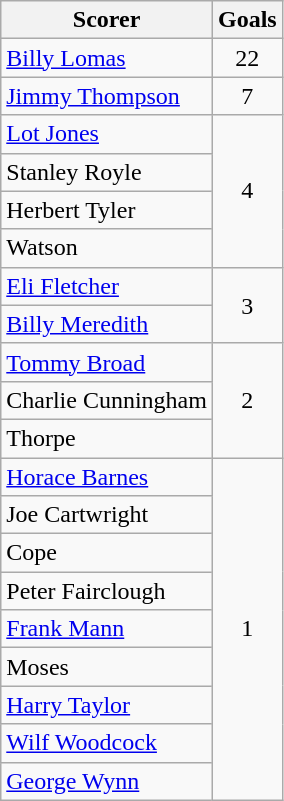<table class="wikitable">
<tr>
<th>Scorer</th>
<th>Goals</th>
</tr>
<tr>
<td> <a href='#'>Billy Lomas</a></td>
<td align=center>22</td>
</tr>
<tr>
<td> <a href='#'>Jimmy Thompson</a></td>
<td align=center>7</td>
</tr>
<tr>
<td> <a href='#'>Lot Jones</a></td>
<td rowspan="4" align=center>4</td>
</tr>
<tr>
<td>Stanley Royle</td>
</tr>
<tr>
<td>Herbert Tyler</td>
</tr>
<tr>
<td>Watson</td>
</tr>
<tr>
<td> <a href='#'>Eli Fletcher</a></td>
<td rowspan="2" align=center>3</td>
</tr>
<tr>
<td> <a href='#'>Billy Meredith</a></td>
</tr>
<tr>
<td> <a href='#'>Tommy Broad</a></td>
<td rowspan="3" align=center>2</td>
</tr>
<tr>
<td>Charlie Cunningham</td>
</tr>
<tr>
<td>Thorpe</td>
</tr>
<tr>
<td> <a href='#'>Horace Barnes</a></td>
<td rowspan="9" align=center>1</td>
</tr>
<tr>
<td>Joe Cartwright</td>
</tr>
<tr>
<td>Cope</td>
</tr>
<tr>
<td>Peter Fairclough</td>
</tr>
<tr>
<td> <a href='#'>Frank Mann</a></td>
</tr>
<tr>
<td>Moses</td>
</tr>
<tr>
<td> <a href='#'>Harry Taylor</a></td>
</tr>
<tr>
<td> <a href='#'>Wilf Woodcock</a></td>
</tr>
<tr>
<td> <a href='#'>George Wynn</a></td>
</tr>
</table>
